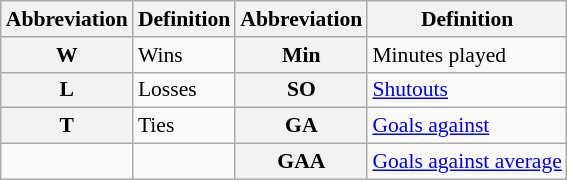<table class="wikitable" style="font-size:90%;">
<tr>
<th>Abbreviation</th>
<th>Definition</th>
<th>Abbreviation</th>
<th>Definition</th>
</tr>
<tr>
<th scope="row">W</th>
<td>Wins</td>
<th scope="row">Min</th>
<td>Minutes played</td>
</tr>
<tr>
<th scope="row">L</th>
<td>Losses</td>
<th scope="row">SO</th>
<td><a href='#'>Shutouts</a></td>
</tr>
<tr>
<th scope="row">T</th>
<td>Ties</td>
<th scope="row">GA</th>
<td><a href='#'>Goals against</a></td>
</tr>
<tr>
<td></td>
<td></td>
<th scope="row">GAA</th>
<td><a href='#'>Goals against average</a></td>
</tr>
</table>
